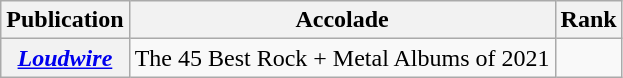<table class="wikitable plainrowheaders">
<tr>
<th>Publication</th>
<th>Accolade</th>
<th>Rank</th>
</tr>
<tr>
<th scope="row"><em><a href='#'>Loudwire</a></em></th>
<td>The 45 Best Rock + Metal Albums of 2021</td>
<td></td>
</tr>
</table>
